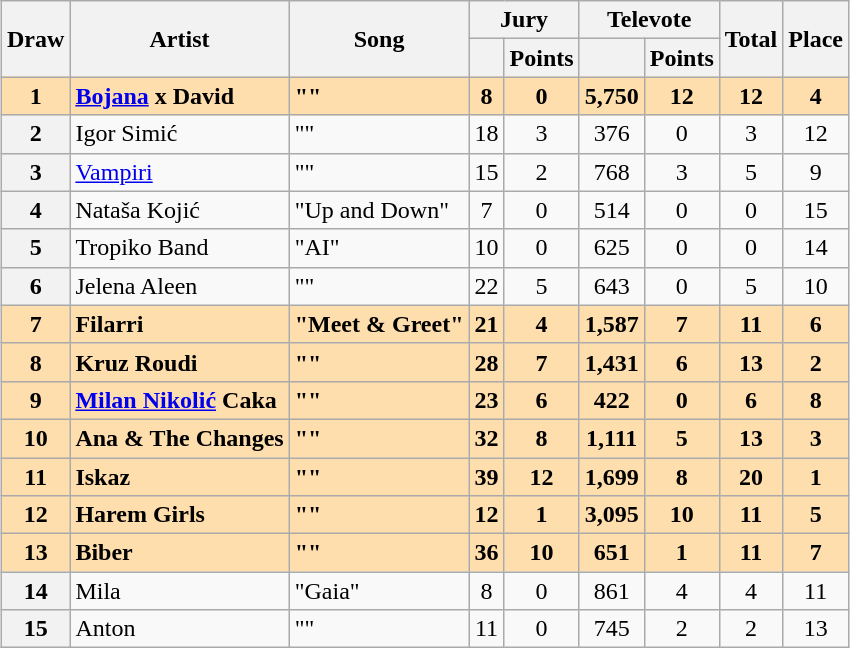<table class="sortable wikitable plainrowheaders" style="margin: 1em auto 1em auto; text-align:center;">
<tr>
<th rowspan="2">Draw</th>
<th rowspan="2">Artist</th>
<th rowspan="2">Song</th>
<th colspan="2">Jury</th>
<th colspan="2">Televote</th>
<th rowspan="2" class="unsortable">Total</th>
<th rowspan="2">Place</th>
</tr>
<tr>
<th></th>
<th class="unsortable">Points</th>
<th></th>
<th class="unsortable">Points</th>
</tr>
<tr style="font-weight:bold; background:navajowhite">
<th scope="row" style="text-align:center; font-weight:bold; background:navajowhite">1</th>
<td align="left"><a href='#'>Bojana</a> x David</td>
<td align="left">""</td>
<td data-sort-value="8.1">8</td>
<td>0</td>
<td>5,750</td>
<td>12</td>
<td>12</td>
<td>4</td>
</tr>
<tr>
<th scope="row" style="text-align:center">2</th>
<td align="left">Igor Simić</td>
<td align="left">""</td>
<td>18</td>
<td>3</td>
<td>376</td>
<td>0</td>
<td>3</td>
<td>12</td>
</tr>
<tr>
<th scope="row" style="text-align:center">3</th>
<td align="left"><a href='#'>Vampiri</a></td>
<td align="left">""</td>
<td>15</td>
<td>2</td>
<td>768</td>
<td>3</td>
<td>5</td>
<td>9</td>
</tr>
<tr>
<th scope="row" style="text-align:center">4</th>
<td align="left">Nataša Kojić</td>
<td align="left">"Up and Down"</td>
<td>7</td>
<td>0</td>
<td>514</td>
<td>0</td>
<td>0</td>
<td>15</td>
</tr>
<tr>
<th scope="row" style="text-align:center">5</th>
<td align="left">Tropiko Band</td>
<td align="left">"AI"</td>
<td>10</td>
<td>0</td>
<td>625</td>
<td>0</td>
<td>0</td>
<td>14</td>
</tr>
<tr>
<th scope="row" style="text-align:center">6</th>
<td align="left">Jelena Aleen</td>
<td align="left">""</td>
<td>22</td>
<td>5</td>
<td>643</td>
<td>0</td>
<td>5</td>
<td>10</td>
</tr>
<tr style="font-weight:bold; background:navajowhite">
<th scope="row" style="text-align:center; font-weight:bold; background:navajowhite">7</th>
<td align="left">Filarri</td>
<td align="left">"Meet & Greet"</td>
<td>21</td>
<td>4</td>
<td>1,587</td>
<td>7</td>
<td>11</td>
<td>6</td>
</tr>
<tr style="font-weight:bold; background:navajowhite">
<th scope="row" style="text-align:center; font-weight:bold; background:navajowhite">8</th>
<td align="left">Kruz Roudi</td>
<td align="left">""</td>
<td>28</td>
<td>7</td>
<td>1,431</td>
<td>6</td>
<td>13</td>
<td>2</td>
</tr>
<tr style="font-weight:bold; background:navajowhite">
<th scope="row" style="text-align:center; font-weight:bold; background:navajowhite">9</th>
<td align="left"><a href='#'>Milan Nikolić</a>  Caka</td>
<td align="left">""</td>
<td>23</td>
<td>6</td>
<td>422</td>
<td>0</td>
<td>6</td>
<td>8</td>
</tr>
<tr style="font-weight:bold; background:navajowhite">
<th scope="row" style="text-align:center; font-weight:bold; background:navajowhite">10</th>
<td align="left">Ana & The Changes</td>
<td align="left">""</td>
<td>32</td>
<td>8</td>
<td>1,111</td>
<td>5</td>
<td>13</td>
<td>3</td>
</tr>
<tr style="font-weight:bold; background:navajowhite">
<th scope="row" style="text-align:center; font-weight:bold; background:navajowhite">11</th>
<td align="left">Iskaz</td>
<td align="left">""</td>
<td>39</td>
<td>12</td>
<td>1,699</td>
<td>8</td>
<td>20</td>
<td>1</td>
</tr>
<tr style="font-weight:bold; background:navajowhite">
<th scope="row" style="text-align:center; font-weight:bold; background:navajowhite">12</th>
<td align="left">Harem Girls</td>
<td align="left">""</td>
<td>12</td>
<td>1</td>
<td>3,095</td>
<td>10</td>
<td>11</td>
<td>5</td>
</tr>
<tr style="font-weight:bold; background:navajowhite">
<th scope="row" style="text-align:center; font-weight:bold; background:navajowhite">13</th>
<td align="left">Biber</td>
<td align="left">""</td>
<td>36</td>
<td>10</td>
<td>651</td>
<td>1</td>
<td>11</td>
<td>7</td>
</tr>
<tr>
<th scope="row" style="text-align:center">14</th>
<td align="left">Mila</td>
<td align="left">"Gaia"</td>
<td>8</td>
<td>0</td>
<td>861</td>
<td>4</td>
<td>4</td>
<td>11</td>
</tr>
<tr>
<th scope="row" style="text-align:center">15</th>
<td align="left">Anton</td>
<td align="left">""</td>
<td>11</td>
<td>0</td>
<td>745</td>
<td>2</td>
<td>2</td>
<td>13</td>
</tr>
</table>
